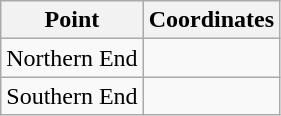<table class="wikitable">
<tr>
<th>Point</th>
<th>Coordinates</th>
</tr>
<tr>
<td>Northern End</td>
<td></td>
</tr>
<tr>
<td>Southern End</td>
<td></td>
</tr>
</table>
